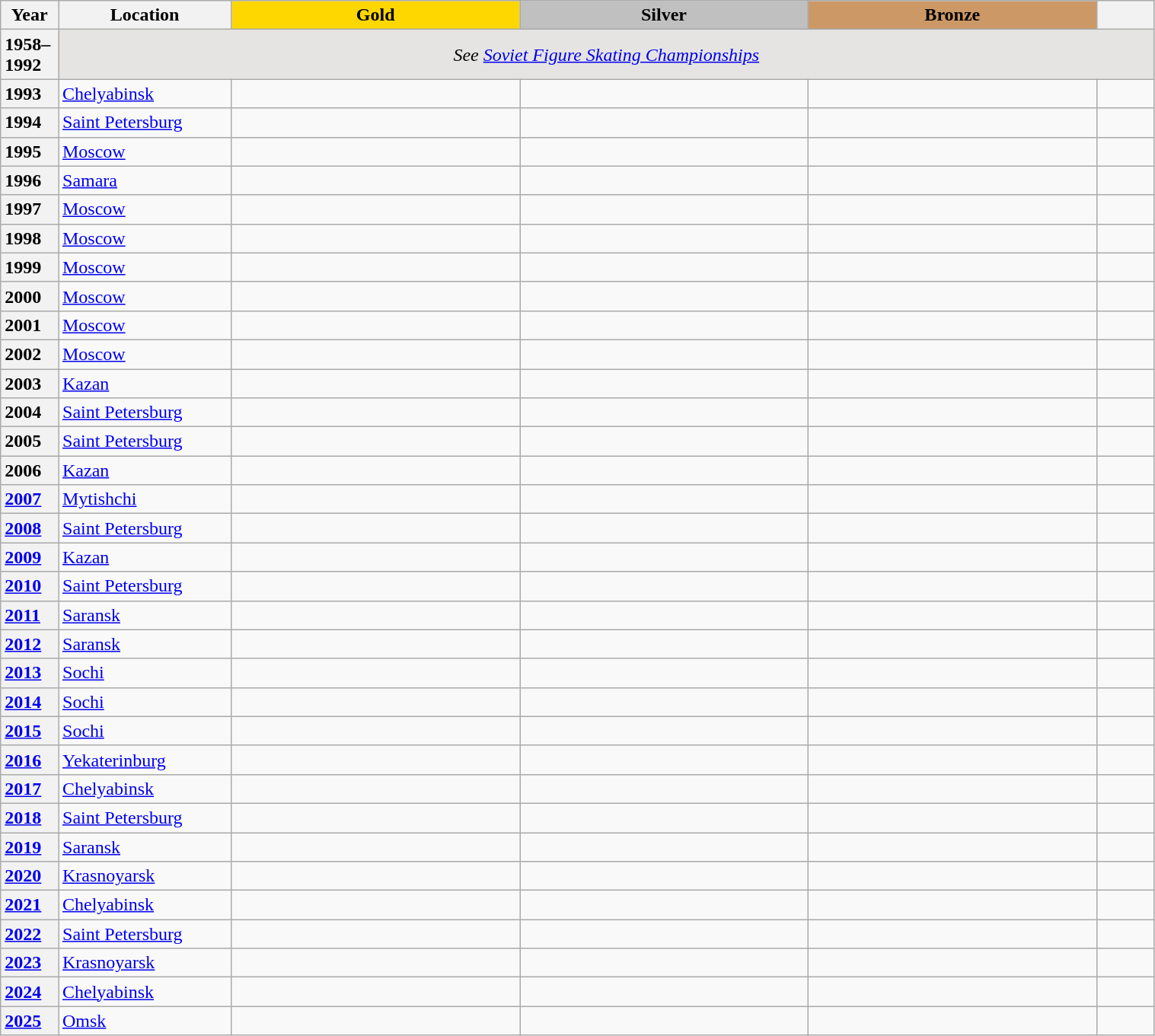<table class="wikitable unsortable" style="text-align:left; width:80%">
<tr>
<th scope="col" style="text-align:center; width:5%">Year</th>
<th scope="col" style="text-align:center; width:15%">Location</th>
<td scope="col" style="text-align:center; width:25%; background:gold"><strong>Gold</strong></td>
<td scope="col" style="text-align:center; width:25%; background:silver"><strong>Silver</strong></td>
<td scope="col" style="text-align:center; width:25%; background:#c96"><strong>Bronze</strong></td>
<th scope="col" style="text-align:center; width:5%"></th>
</tr>
<tr>
<th scope="row" style="text-align:left">1958–1992</th>
<td colspan="5" align="center" bgcolor="e5e4e2"><em>See <a href='#'>Soviet Figure Skating Championships</a></em></td>
</tr>
<tr>
<th scope="row" style="text-align:left">1993</th>
<td><a href='#'>Chelyabinsk</a></td>
<td></td>
<td></td>
<td></td>
<td></td>
</tr>
<tr>
<th scope="row" style="text-align:left">1994</th>
<td><a href='#'>Saint Petersburg</a></td>
<td></td>
<td></td>
<td></td>
<td></td>
</tr>
<tr>
<th scope="row" style="text-align:left">1995</th>
<td><a href='#'>Moscow</a></td>
<td></td>
<td></td>
<td></td>
<td></td>
</tr>
<tr>
<th scope="row" style="text-align:left">1996</th>
<td><a href='#'>Samara</a></td>
<td></td>
<td></td>
<td></td>
<td></td>
</tr>
<tr>
<th scope="row" style="text-align:left">1997</th>
<td><a href='#'>Moscow</a></td>
<td></td>
<td></td>
<td></td>
<td></td>
</tr>
<tr>
<th scope="row" style="text-align:left">1998</th>
<td><a href='#'>Moscow</a></td>
<td></td>
<td></td>
<td></td>
<td></td>
</tr>
<tr>
<th scope="row" style="text-align:left">1999</th>
<td><a href='#'>Moscow</a></td>
<td></td>
<td></td>
<td></td>
<td></td>
</tr>
<tr>
<th scope="row" style="text-align:left">2000</th>
<td><a href='#'>Moscow</a></td>
<td></td>
<td></td>
<td></td>
<td></td>
</tr>
<tr>
<th scope="row" style="text-align:left">2001</th>
<td><a href='#'>Moscow</a></td>
<td></td>
<td></td>
<td></td>
<td></td>
</tr>
<tr>
<th scope="row" style="text-align:left">2002</th>
<td><a href='#'>Moscow</a></td>
<td></td>
<td></td>
<td></td>
<td></td>
</tr>
<tr>
<th scope="row" style="text-align:left">2003</th>
<td><a href='#'>Kazan</a></td>
<td></td>
<td></td>
<td></td>
<td></td>
</tr>
<tr>
<th scope="row" style="text-align:left">2004</th>
<td><a href='#'>Saint Petersburg</a></td>
<td></td>
<td></td>
<td></td>
<td></td>
</tr>
<tr>
<th scope="row" style="text-align:left">2005</th>
<td><a href='#'>Saint Petersburg</a></td>
<td></td>
<td></td>
<td></td>
<td></td>
</tr>
<tr>
<th scope="row" style="text-align:left">2006</th>
<td><a href='#'>Kazan</a></td>
<td></td>
<td></td>
<td></td>
<td></td>
</tr>
<tr>
<th scope="row" style="text-align:left"><a href='#'>2007</a></th>
<td><a href='#'>Mytishchi</a></td>
<td></td>
<td></td>
<td></td>
<td></td>
</tr>
<tr>
<th scope="row" style="text-align:left"><a href='#'>2008</a></th>
<td><a href='#'>Saint Petersburg</a></td>
<td></td>
<td></td>
<td></td>
<td></td>
</tr>
<tr>
<th scope="row" style="text-align:left"><a href='#'>2009</a></th>
<td><a href='#'>Kazan</a></td>
<td></td>
<td></td>
<td></td>
<td></td>
</tr>
<tr>
<th scope="row" style="text-align:left"><a href='#'>2010</a></th>
<td><a href='#'>Saint Petersburg</a></td>
<td></td>
<td></td>
<td></td>
<td></td>
</tr>
<tr>
<th scope="row" style="text-align:left"><a href='#'>2011</a></th>
<td><a href='#'>Saransk</a></td>
<td></td>
<td></td>
<td></td>
<td></td>
</tr>
<tr>
<th scope="row" style="text-align:left"><a href='#'>2012</a></th>
<td><a href='#'>Saransk</a></td>
<td></td>
<td></td>
<td></td>
<td></td>
</tr>
<tr>
<th scope="row" style="text-align:left"><a href='#'>2013</a></th>
<td><a href='#'>Sochi</a></td>
<td></td>
<td></td>
<td></td>
<td></td>
</tr>
<tr>
<th scope="row" style="text-align:left"><a href='#'>2014</a></th>
<td><a href='#'>Sochi</a></td>
<td></td>
<td></td>
<td></td>
<td></td>
</tr>
<tr>
<th scope="row" style="text-align:left"><a href='#'>2015</a></th>
<td><a href='#'>Sochi</a></td>
<td></td>
<td></td>
<td></td>
<td></td>
</tr>
<tr>
<th scope="row" style="text-align:left"><a href='#'>2016</a></th>
<td><a href='#'>Yekaterinburg</a></td>
<td></td>
<td></td>
<td></td>
<td></td>
</tr>
<tr>
<th scope="row" style="text-align:left"><a href='#'>2017</a></th>
<td><a href='#'>Chelyabinsk</a></td>
<td></td>
<td></td>
<td></td>
<td></td>
</tr>
<tr>
<th scope="row" style="text-align:left"><a href='#'>2018</a></th>
<td><a href='#'>Saint Petersburg</a></td>
<td></td>
<td></td>
<td></td>
<td></td>
</tr>
<tr>
<th scope="row" style="text-align:left"><a href='#'>2019</a></th>
<td><a href='#'>Saransk</a></td>
<td></td>
<td></td>
<td></td>
<td></td>
</tr>
<tr>
<th scope="row" style="text-align:left"><a href='#'>2020</a></th>
<td><a href='#'>Krasnoyarsk</a></td>
<td></td>
<td></td>
<td></td>
<td></td>
</tr>
<tr>
<th scope="row" style="text-align:left"><a href='#'>2021</a></th>
<td><a href='#'>Chelyabinsk</a></td>
<td></td>
<td></td>
<td></td>
<td></td>
</tr>
<tr>
<th scope="row" style="text-align:left"><a href='#'>2022</a></th>
<td><a href='#'>Saint Petersburg</a></td>
<td></td>
<td></td>
<td></td>
<td></td>
</tr>
<tr>
<th scope="row" style="text-align:left"><a href='#'>2023</a></th>
<td><a href='#'>Krasnoyarsk</a></td>
<td></td>
<td></td>
<td></td>
<td></td>
</tr>
<tr>
<th scope="row" style="text-align:left"><a href='#'>2024</a></th>
<td><a href='#'>Chelyabinsk</a></td>
<td></td>
<td></td>
<td></td>
<td></td>
</tr>
<tr>
<th scope="row" style="text-align:left"><a href='#'>2025</a></th>
<td><a href='#'>Omsk</a></td>
<td></td>
<td></td>
<td></td>
<td></td>
</tr>
</table>
